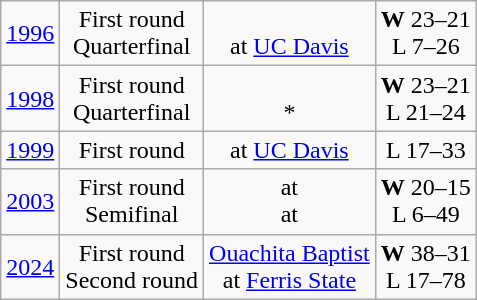<table class="wikitable" style="text-align:center;">
<tr>
<td><a href='#'>1996</a></td>
<td>First round<br>Quarterfinal</td>
<td><br> at <a href='#'>UC Davis</a></td>
<td><strong>W</strong> 23–21<br>L 7–26</td>
</tr>
<tr>
<td><a href='#'>1998</a></td>
<td>First round<br>Quarterfinal</td>
<td><br> *</td>
<td><strong>W</strong> 23–21<br>L 21–24 </td>
</tr>
<tr>
<td><a href='#'>1999</a></td>
<td>First round</td>
<td>at <a href='#'>UC Davis</a></td>
<td>L 17–33</td>
</tr>
<tr>
<td><a href='#'>2003</a></td>
<td>First round<br>Semifinal</td>
<td>at <br> at </td>
<td><strong>W</strong> 20–15<br>L 6–49</td>
</tr>
<tr>
<td><a href='#'>2024</a></td>
<td>First round<br>Second round</td>
<td><a href='#'>Ouachita Baptist</a><br> at <a href='#'>Ferris State</a></td>
<td><strong>W</strong> 38–31 <br>L 17–78</td>
</tr>
</table>
